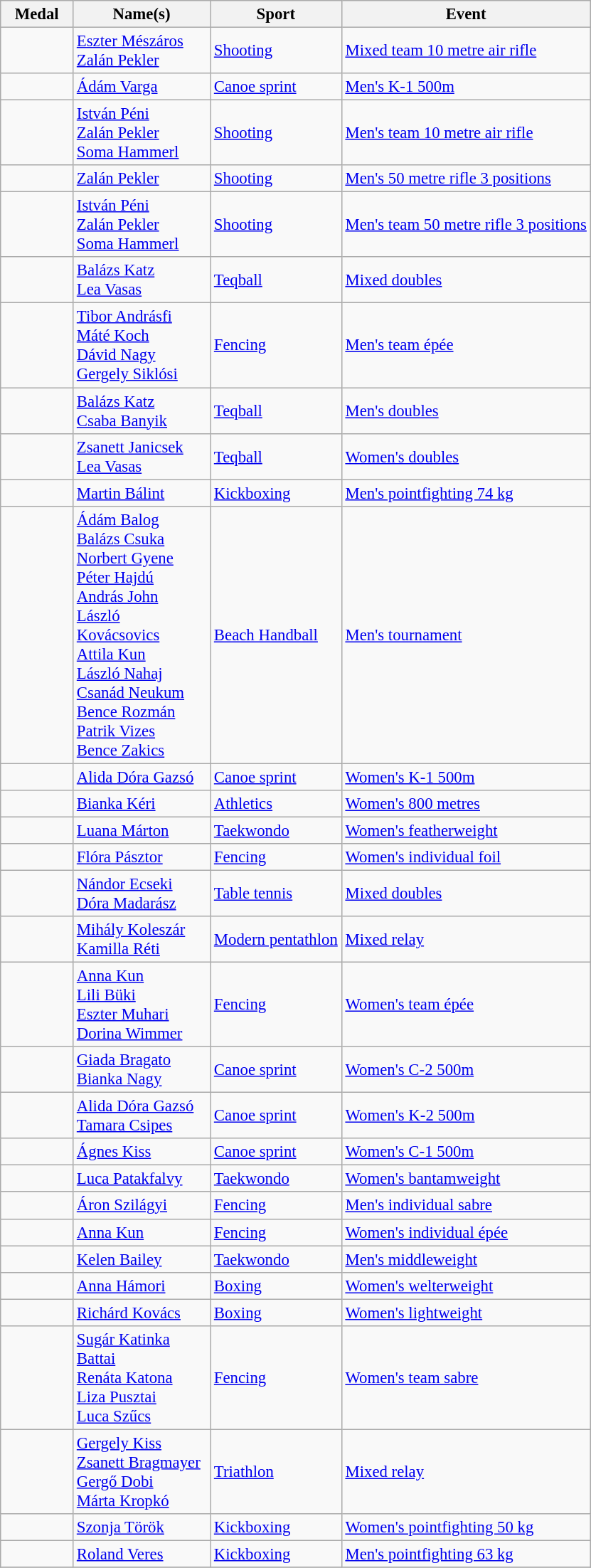<table class="wikitable sortable" style="font-size: 95%;">
<tr>
<th style="width:4em">Medal</th>
<th style="width:8em">Name(s)</th>
<th>Sport</th>
<th>Event</th>
</tr>
<tr>
<td></td>
<td><a href='#'>Eszter Mészáros</a><br><a href='#'>Zalán Pekler</a></td>
<td><a href='#'>Shooting</a></td>
<td><a href='#'>Mixed team 10 metre air rifle</a></td>
</tr>
<tr>
<td></td>
<td><a href='#'>Ádám Varga</a></td>
<td><a href='#'>Canoe sprint</a></td>
<td><a href='#'>Men's K-1 500m</a></td>
</tr>
<tr>
<td></td>
<td><a href='#'>István Péni</a><br><a href='#'>Zalán Pekler</a><br><a href='#'>Soma Hammerl</a></td>
<td><a href='#'>Shooting</a></td>
<td><a href='#'>Men's team 10 metre air rifle</a></td>
</tr>
<tr>
<td></td>
<td><a href='#'>Zalán Pekler</a></td>
<td><a href='#'>Shooting</a></td>
<td><a href='#'>Men's 50 metre rifle 3 positions</a></td>
</tr>
<tr>
<td></td>
<td><a href='#'>István Péni</a><br><a href='#'>Zalán Pekler</a><br><a href='#'>Soma Hammerl</a></td>
<td><a href='#'>Shooting</a></td>
<td><a href='#'>Men's team 50 metre rifle 3 positions</a></td>
</tr>
<tr>
<td></td>
<td><a href='#'>Balázs Katz</a><br><a href='#'>Lea Vasas</a></td>
<td><a href='#'>Teqball</a></td>
<td><a href='#'>Mixed doubles</a></td>
</tr>
<tr>
<td></td>
<td><a href='#'>Tibor Andrásfi</a><br><a href='#'>Máté Koch</a><br><a href='#'>Dávid Nagy</a><br><a href='#'>Gergely Siklósi</a></td>
<td><a href='#'>Fencing</a></td>
<td><a href='#'>Men's team épée</a></td>
</tr>
<tr>
<td></td>
<td><a href='#'>Balázs Katz</a><br><a href='#'>Csaba Banyik</a></td>
<td><a href='#'>Teqball</a></td>
<td><a href='#'>Men's doubles</a></td>
</tr>
<tr>
<td></td>
<td><a href='#'>Zsanett Janicsek</a><br><a href='#'>Lea Vasas</a></td>
<td><a href='#'>Teqball</a></td>
<td><a href='#'>Women's doubles</a></td>
</tr>
<tr>
<td></td>
<td><a href='#'>Martin Bálint</a></td>
<td><a href='#'>Kickboxing</a></td>
<td><a href='#'>Men's pointfighting 74 kg</a></td>
</tr>
<tr>
<td></td>
<td><a href='#'>Ádám Balog</a><br><a href='#'>Balázs Csuka</a><br><a href='#'>Norbert Gyene</a><br><a href='#'>Péter Hajdú</a><br><a href='#'>András John</a><br><a href='#'>László Kovácsovics</a><br><a href='#'>Attila Kun</a><br><a href='#'>László Nahaj</a><br><a href='#'>Csanád Neukum</a><br><a href='#'>Bence Rozmán</a><br><a href='#'>Patrik Vizes</a><br><a href='#'>Bence Zakics</a></td>
<td><a href='#'>Beach Handball</a></td>
<td><a href='#'>Men's tournament</a></td>
</tr>
<tr>
<td></td>
<td><a href='#'>Alida Dóra Gazsó</a></td>
<td><a href='#'>Canoe sprint</a></td>
<td><a href='#'>Women's K-1 500m</a></td>
</tr>
<tr>
<td></td>
<td><a href='#'>Bianka Kéri</a></td>
<td><a href='#'>Athletics</a></td>
<td><a href='#'>Women's 800 metres</a></td>
</tr>
<tr>
<td></td>
<td><a href='#'>Luana Márton</a></td>
<td><a href='#'>Taekwondo</a></td>
<td><a href='#'>Women's featherweight</a></td>
</tr>
<tr>
<td></td>
<td><a href='#'>Flóra Pásztor</a></td>
<td><a href='#'>Fencing</a></td>
<td><a href='#'>Women's individual foil</a></td>
</tr>
<tr>
<td></td>
<td><a href='#'>Nándor Ecseki</a><br><a href='#'>Dóra Madarász</a></td>
<td><a href='#'>Table tennis</a></td>
<td><a href='#'>Mixed doubles</a></td>
</tr>
<tr>
<td></td>
<td><a href='#'>Mihály Koleszár</a><br><a href='#'>Kamilla Réti</a></td>
<td><a href='#'>Modern pentathlon</a></td>
<td><a href='#'>Mixed relay</a></td>
</tr>
<tr>
<td></td>
<td><a href='#'>Anna Kun</a><br><a href='#'>Lili Büki</a><br><a href='#'>Eszter Muhari</a><br><a href='#'>Dorina Wimmer</a></td>
<td><a href='#'>Fencing</a></td>
<td><a href='#'>Women's team épée</a></td>
</tr>
<tr>
<td></td>
<td><a href='#'>Giada Bragato</a><br><a href='#'>Bianka Nagy</a></td>
<td><a href='#'>Canoe sprint</a></td>
<td><a href='#'>Women's C-2 500m</a></td>
</tr>
<tr>
<td></td>
<td><a href='#'>Alida Dóra Gazsó</a><br><a href='#'>Tamara Csipes</a></td>
<td><a href='#'>Canoe sprint</a></td>
<td><a href='#'>Women's K-2 500m</a></td>
</tr>
<tr>
<td></td>
<td><a href='#'>Ágnes Kiss</a></td>
<td><a href='#'>Canoe sprint</a></td>
<td><a href='#'>Women's C-1 500m</a></td>
</tr>
<tr>
<td></td>
<td><a href='#'>Luca Patakfalvy</a></td>
<td><a href='#'>Taekwondo</a></td>
<td><a href='#'>Women's bantamweight</a></td>
</tr>
<tr>
<td></td>
<td><a href='#'>Áron Szilágyi</a></td>
<td><a href='#'>Fencing</a></td>
<td><a href='#'>Men's individual sabre</a></td>
</tr>
<tr>
<td></td>
<td><a href='#'>Anna Kun</a></td>
<td><a href='#'>Fencing</a></td>
<td><a href='#'>Women's individual épée</a></td>
</tr>
<tr>
<td></td>
<td><a href='#'>Kelen Bailey</a></td>
<td><a href='#'>Taekwondo</a></td>
<td><a href='#'>Men's middleweight</a></td>
</tr>
<tr>
<td></td>
<td><a href='#'>Anna Hámori</a></td>
<td><a href='#'>Boxing</a></td>
<td><a href='#'>Women's welterweight</a></td>
</tr>
<tr>
<td></td>
<td><a href='#'>Richárd Kovács</a></td>
<td><a href='#'>Boxing</a></td>
<td><a href='#'>Women's lightweight</a></td>
</tr>
<tr>
<td></td>
<td><a href='#'>Sugár Katinka Battai</a><br><a href='#'>Renáta Katona</a><br><a href='#'>Liza Pusztai</a><br><a href='#'>Luca Szűcs</a></td>
<td><a href='#'>Fencing</a></td>
<td><a href='#'>Women's team sabre</a></td>
</tr>
<tr>
<td></td>
<td><a href='#'>Gergely Kiss</a><br><a href='#'>Zsanett Bragmayer</a><br><a href='#'>Gergő Dobi</a><br><a href='#'>Márta Kropkó</a></td>
<td><a href='#'>Triathlon</a></td>
<td><a href='#'>Mixed relay</a></td>
</tr>
<tr>
<td></td>
<td><a href='#'>Szonja Török</a></td>
<td><a href='#'>Kickboxing</a></td>
<td><a href='#'>Women's pointfighting 50 kg</a></td>
</tr>
<tr>
<td></td>
<td><a href='#'>Roland Veres</a></td>
<td><a href='#'>Kickboxing</a></td>
<td><a href='#'>Men's pointfighting 63 kg</a></td>
</tr>
<tr>
</tr>
</table>
